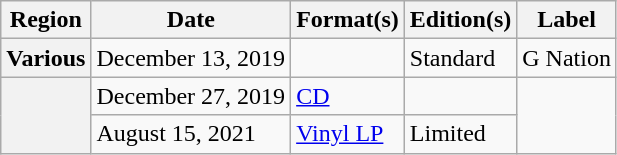<table class="wikitable plainrowheaders">
<tr>
<th scope="col">Region</th>
<th scope="col">Date</th>
<th scope="col">Format(s)</th>
<th scope="col">Edition(s)</th>
<th scope="col">Label</th>
</tr>
<tr>
<th scope="row">Various</th>
<td>December 13, 2019</td>
<td></td>
<td>Standard</td>
<td>G Nation</td>
</tr>
<tr>
<th scope="row" rowspan="2"></th>
<td>December 27, 2019</td>
<td><a href='#'>CD</a></td>
<td></td>
<td rowspan="2"></td>
</tr>
<tr>
<td>August 15, 2021</td>
<td><a href='#'>Vinyl LP</a></td>
<td>Limited</td>
</tr>
</table>
